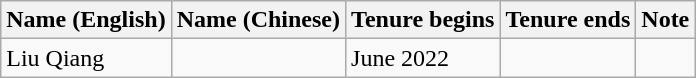<table class="wikitable">
<tr>
<th>Name (English)</th>
<th>Name (Chinese)</th>
<th>Tenure begins</th>
<th>Tenure ends</th>
<th>Note</th>
</tr>
<tr>
<td>Liu Qiang</td>
<td></td>
<td>June 2022</td>
<td></td>
<td></td>
</tr>
</table>
